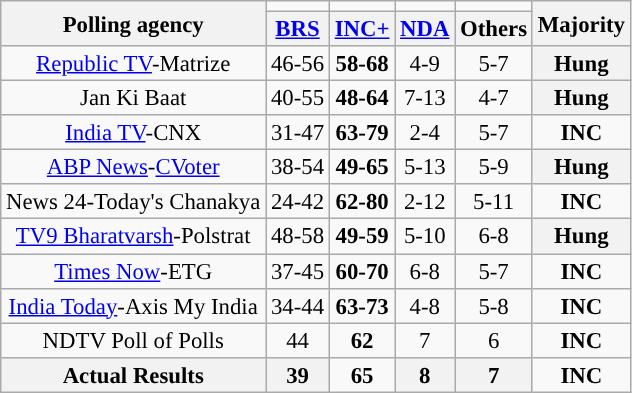<table class="wikitable" style="text-align:center;font-size:95%;line-height:16px;">
<tr>
<th rowspan="2">Polling agency</th>
<td></td>
<td></td>
<td></td>
<td></td>
<th rowspan="2">Majority</th>
</tr>
<tr>
<th><a href='#'>BRS</a></th>
<th><a href='#'>INC+</a></th>
<th><a href='#'>NDA</a></th>
<th>Others</th>
</tr>
<tr>
<td><a href='#'>Republic TV</a>-Matrize</td>
<td>46-56</td>
<td><strong>58-68</strong></td>
<td>4-9</td>
<td>5-7</td>
<th>Hung</th>
</tr>
<tr>
<td>Jan Ki Baat</td>
<td>40-55</td>
<td><strong>48-64</strong></td>
<td>7-13</td>
<td>4-7</td>
<th>Hung</th>
</tr>
<tr>
<td><a href='#'>India TV</a>-CNX</td>
<td>31-47</td>
<td><strong>63-79</strong></td>
<td>2-4</td>
<td>5-7</td>
<td><strong>INC</strong></td>
</tr>
<tr>
<td><a href='#'>ABP News</a>-<a href='#'>CVoter</a></td>
<td>38-54</td>
<td><strong>49-65</strong></td>
<td>5-13</td>
<td>5-9</td>
<th>Hung</th>
</tr>
<tr>
<td>News 24-Today's Chanakya</td>
<td>24-42</td>
<td><strong>62-80</strong></td>
<td>2-12</td>
<td>5-11</td>
<td><strong>INC</strong></td>
</tr>
<tr>
<td><a href='#'>TV9 Bharatvarsh</a>-Polstrat</td>
<td>48-58</td>
<td><strong>49-59</strong></td>
<td>5-10</td>
<td>6-8</td>
<th>Hung</th>
</tr>
<tr>
<td><a href='#'>Times Now</a>-ETG</td>
<td>37-45</td>
<td><strong>60-70</strong></td>
<td>6-8</td>
<td>5-7</td>
<td><strong>INC</strong></td>
</tr>
<tr>
<td><a href='#'>India Today</a>-Axis My India</td>
<td>34-44</td>
<td><strong>63-73</strong></td>
<td>4-8</td>
<td>5-8</td>
<td><strong>INC</strong></td>
</tr>
<tr>
<td>NDTV Poll of Polls</td>
<td>44</td>
<td><strong>62</strong></td>
<td>7</td>
<td>6</td>
<td><strong>INC</strong></td>
</tr>
<tr>
<th>Actual Results</th>
<th>39</th>
<td><strong>65</strong></td>
<th>8</th>
<th>7</th>
<td><strong>INC</strong></td>
</tr>
</table>
